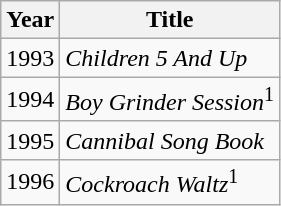<table class="wikitable">
<tr>
<th>Year</th>
<th>Title</th>
</tr>
<tr>
<td>1993</td>
<td><em>Children 5 And Up</em></td>
</tr>
<tr>
<td>1994</td>
<td><em>Boy Grinder Session</em><sup>1</sup></td>
</tr>
<tr>
<td>1995</td>
<td><em>Cannibal Song Book</em></td>
</tr>
<tr>
<td>1996</td>
<td><em>Cockroach Waltz</em><sup>1</sup></td>
</tr>
</table>
